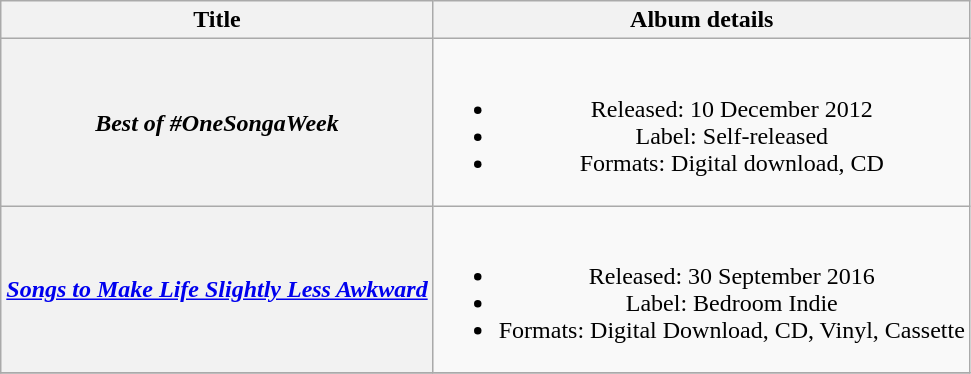<table class="wikitable plainrowheaders" style="text-align:center;">
<tr>
<th scope="col">Title</th>
<th scope="col">Album details</th>
</tr>
<tr>
<th scope="row"><em>Best of #OneSongaWeek</em></th>
<td><br><ul><li>Released: 10 December 2012</li><li>Label: Self-released</li><li>Formats: Digital download, CD</li></ul></td>
</tr>
<tr>
<th><em><a href='#'>Songs to Make Life Slightly Less Awkward</a></em></th>
<td><br><ul><li>Released: 30 September 2016</li><li>Label: Bedroom Indie</li><li>Formats: Digital Download, CD, Vinyl, Cassette</li></ul></td>
</tr>
<tr>
</tr>
</table>
